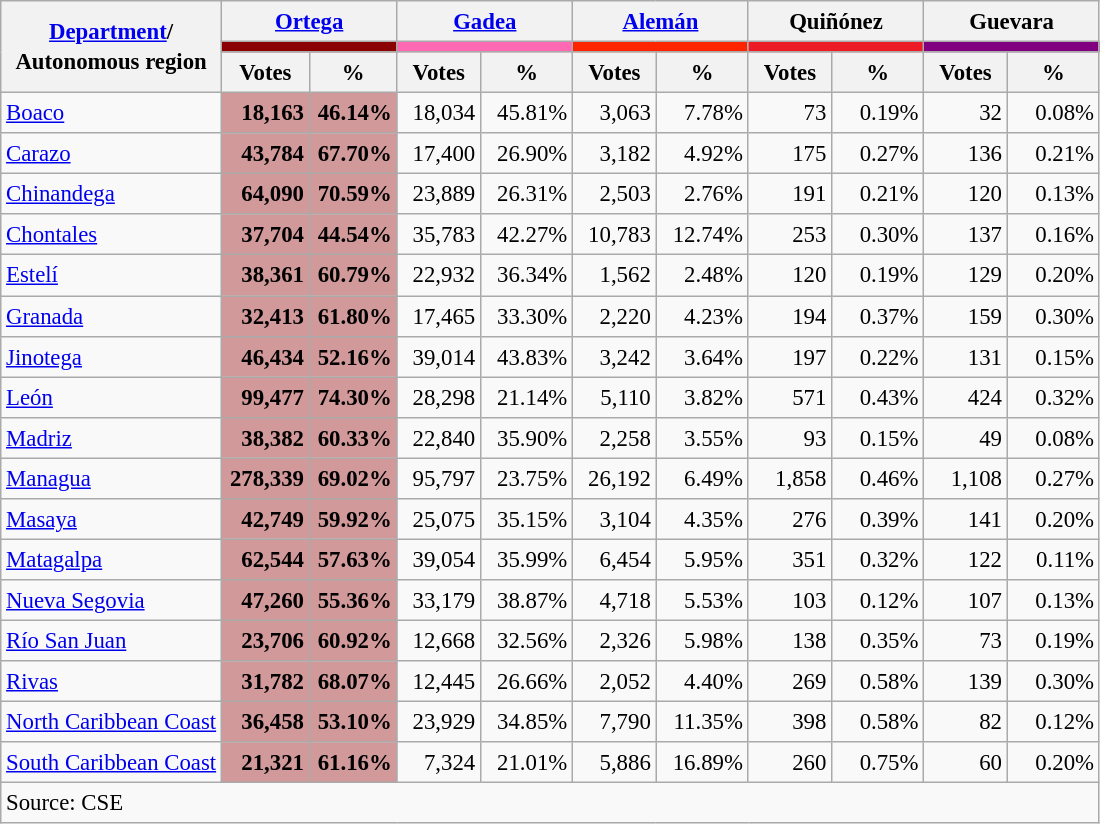<table class="wikitable sortable" style="text-align:right; font-size:95%; line-height:20px;">
<tr>
<th rowspan="3"><a href='#'>Department</a>/<br>Autonomous region</th>
<th colspan="2" width="110"><a href='#'>Ortega</a></th>
<th colspan="2" width="110"><a href='#'>Gadea</a></th>
<th colspan="2" width="110"><a href='#'>Alemán</a></th>
<th colspan="2" width="110">Quiñónez</th>
<th colspan="2" width="110">Guevara</th>
</tr>
<tr>
<th colspan="2" style="background:#8B0000;"></th>
<th colspan="2" style="background:#FF69B4;"></th>
<th colspan="2" style="background:#FF2400;"></th>
<th colspan="2" style="background:#ed1b25;"></th>
<th colspan="2" style="background:#800080;"></th>
</tr>
<tr>
<th>Votes</th>
<th>%</th>
<th>Votes</th>
<th>%</th>
<th>Votes</th>
<th>%</th>
<th>Votes</th>
<th>%</th>
<th>Votes</th>
<th>%</th>
</tr>
<tr>
<td style="text-align:left;"><a href='#'>Boaco</a></td>
<td style="background:#D19999;"><strong>18,163</strong></td>
<td style="background:#D19999;"><strong>46.14%</strong></td>
<td>18,034</td>
<td>45.81%</td>
<td>3,063</td>
<td>7.78%</td>
<td>73</td>
<td>0.19%</td>
<td>32</td>
<td>0.08%</td>
</tr>
<tr>
<td style="text-align:left;"><a href='#'>Carazo</a></td>
<td style="background:#D19999;"><strong>43,784</strong></td>
<td style="background:#D19999;"><strong>67.70%</strong></td>
<td>17,400</td>
<td>26.90%</td>
<td>3,182</td>
<td>4.92%</td>
<td>175</td>
<td>0.27%</td>
<td>136</td>
<td>0.21%</td>
</tr>
<tr>
<td style="text-align:left;"><a href='#'>Chinandega</a></td>
<td style="background:#D19999;"><strong>64,090</strong></td>
<td style="background:#D19999;"><strong>70.59%</strong></td>
<td>23,889</td>
<td>26.31%</td>
<td>2,503</td>
<td>2.76%</td>
<td>191</td>
<td>0.21%</td>
<td>120</td>
<td>0.13%</td>
</tr>
<tr>
<td style="text-align:left;"><a href='#'>Chontales</a></td>
<td style="background:#D19999;"><strong>37,704</strong></td>
<td style="background:#D19999;"><strong>44.54%</strong></td>
<td>35,783</td>
<td>42.27%</td>
<td>10,783</td>
<td>12.74%</td>
<td>253</td>
<td>0.30%</td>
<td>137</td>
<td>0.16%</td>
</tr>
<tr>
<td style="text-align:left;"><a href='#'>Estelí</a></td>
<td style="background:#D19999;"><strong>38,361</strong></td>
<td style="background:#D19999;"><strong>60.79%</strong></td>
<td>22,932</td>
<td>36.34%</td>
<td>1,562</td>
<td>2.48%</td>
<td>120</td>
<td>0.19%</td>
<td>129</td>
<td>0.20%</td>
</tr>
<tr>
<td style="text-align:left;"><a href='#'>Granada</a></td>
<td style="background:#D19999;"><strong>32,413</strong></td>
<td style="background:#D19999;"><strong>61.80%</strong></td>
<td>17,465</td>
<td>33.30%</td>
<td>2,220</td>
<td>4.23%</td>
<td>194</td>
<td>0.37%</td>
<td>159</td>
<td>0.30%</td>
</tr>
<tr>
<td style="text-align:left;"><a href='#'>Jinotega</a></td>
<td style="background:#D19999;"><strong>46,434</strong></td>
<td style="background:#D19999;"><strong>52.16%</strong></td>
<td>39,014</td>
<td>43.83%</td>
<td>3,242</td>
<td>3.64%</td>
<td>197</td>
<td>0.22%</td>
<td>131</td>
<td>0.15%</td>
</tr>
<tr>
<td style="text-align:left;"><a href='#'>León</a></td>
<td style="background:#D19999;"><strong>99,477</strong></td>
<td style="background:#D19999;"><strong>74.30%</strong></td>
<td>28,298</td>
<td>21.14%</td>
<td>5,110</td>
<td>3.82%</td>
<td>571</td>
<td>0.43%</td>
<td>424</td>
<td>0.32%</td>
</tr>
<tr>
<td style="text-align:left;"><a href='#'>Madriz</a></td>
<td style="background:#D19999;"><strong>38,382</strong></td>
<td style="background:#D19999;"><strong>60.33%</strong></td>
<td>22,840</td>
<td>35.90%</td>
<td>2,258</td>
<td>3.55%</td>
<td>93</td>
<td>0.15%</td>
<td>49</td>
<td>0.08%</td>
</tr>
<tr>
<td style="text-align:left;"><a href='#'>Managua</a></td>
<td style="background:#D19999;"><strong>278,339</strong></td>
<td style="background:#D19999;"><strong>69.02%</strong></td>
<td>95,797</td>
<td>23.75%</td>
<td>26,192</td>
<td>6.49%</td>
<td>1,858</td>
<td>0.46%</td>
<td>1,108</td>
<td>0.27%</td>
</tr>
<tr>
<td style="text-align:left;"><a href='#'>Masaya</a></td>
<td style="background:#D19999;"><strong>42,749</strong></td>
<td style="background:#D19999;"><strong>59.92%</strong></td>
<td>25,075</td>
<td>35.15%</td>
<td>3,104</td>
<td>4.35%</td>
<td>276</td>
<td>0.39%</td>
<td>141</td>
<td>0.20%</td>
</tr>
<tr>
<td style="text-align:left;"><a href='#'>Matagalpa</a></td>
<td style="background:#D19999;"><strong>62,544</strong></td>
<td style="background:#D19999;"><strong>57.63%</strong></td>
<td>39,054</td>
<td>35.99%</td>
<td>6,454</td>
<td>5.95%</td>
<td>351</td>
<td>0.32%</td>
<td>122</td>
<td>0.11%</td>
</tr>
<tr>
<td style="text-align:left;"><a href='#'>Nueva Segovia</a></td>
<td style="background:#D19999;"><strong>47,260</strong></td>
<td style="background:#D19999;"><strong>55.36%</strong></td>
<td>33,179</td>
<td>38.87%</td>
<td>4,718</td>
<td>5.53%</td>
<td>103</td>
<td>0.12%</td>
<td>107</td>
<td>0.13%</td>
</tr>
<tr>
<td style="text-align:left;"><a href='#'>Río San Juan</a></td>
<td style="background:#D19999;"><strong>23,706</strong></td>
<td style="background:#D19999;"><strong>60.92%</strong></td>
<td>12,668</td>
<td>32.56%</td>
<td>2,326</td>
<td>5.98%</td>
<td>138</td>
<td>0.35%</td>
<td>73</td>
<td>0.19%</td>
</tr>
<tr>
<td style="text-align:left;"><a href='#'>Rivas</a></td>
<td style="background:#D19999;"><strong>31,782</strong></td>
<td style="background:#D19999;"><strong>68.07%</strong></td>
<td>12,445</td>
<td>26.66%</td>
<td>2,052</td>
<td>4.40%</td>
<td>269</td>
<td>0.58%</td>
<td>139</td>
<td>0.30%</td>
</tr>
<tr>
<td style="text-align:left;"><a href='#'>North Caribbean Coast</a></td>
<td style="background:#D19999;"><strong>36,458</strong></td>
<td style="background:#D19999;"><strong>53.10%</strong></td>
<td>23,929</td>
<td>34.85%</td>
<td>7,790</td>
<td>11.35%</td>
<td>398</td>
<td>0.58%</td>
<td>82</td>
<td>0.12%</td>
</tr>
<tr>
<td style="text-align:left;"><a href='#'>South Caribbean Coast</a></td>
<td style="background:#D19999;"><strong>21,321</strong></td>
<td style="background:#D19999;"><strong>61.16%</strong></td>
<td>7,324</td>
<td>21.01%</td>
<td>5,886</td>
<td>16.89%</td>
<td>260</td>
<td>0.75%</td>
<td>60</td>
<td>0.20%</td>
</tr>
<tr class="sortbottom">
<td align=left colspan="11">Source: CSE</td>
</tr>
</table>
